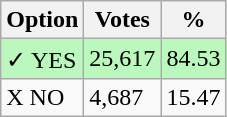<table class="wikitable">
<tr>
<th>Option</th>
<th>Votes</th>
<th>%</th>
</tr>
<tr>
<td style=background:#bbf8be>✓ YES</td>
<td style=background:#bbf8be>25,617</td>
<td style=background:#bbf8be>84.53</td>
</tr>
<tr>
<td>X NO</td>
<td>4,687</td>
<td>15.47</td>
</tr>
</table>
